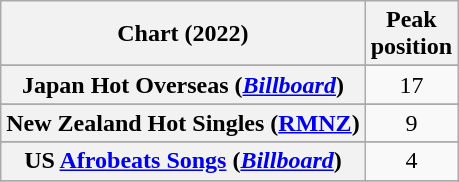<table class="wikitable sortable plainrowheaders" style="text-align:center">
<tr>
<th scope="col">Chart (2022)</th>
<th scope="col">Peak<br>position</th>
</tr>
<tr>
</tr>
<tr>
</tr>
<tr>
</tr>
<tr>
<th scope="row">Japan Hot Overseas (<em><a href='#'>Billboard</a></em>)</th>
<td>17</td>
</tr>
<tr>
</tr>
<tr>
<th scope="row">New Zealand Hot Singles (<a href='#'>RMNZ</a>)</th>
<td>9</td>
</tr>
<tr>
</tr>
<tr>
</tr>
<tr>
</tr>
<tr>
</tr>
<tr>
</tr>
<tr>
<th scope="row">US <a href='#'>Afrobeats Songs</a> (<em><a href='#'>Billboard</a></em>)</th>
<td>4</td>
</tr>
<tr>
</tr>
<tr>
</tr>
</table>
